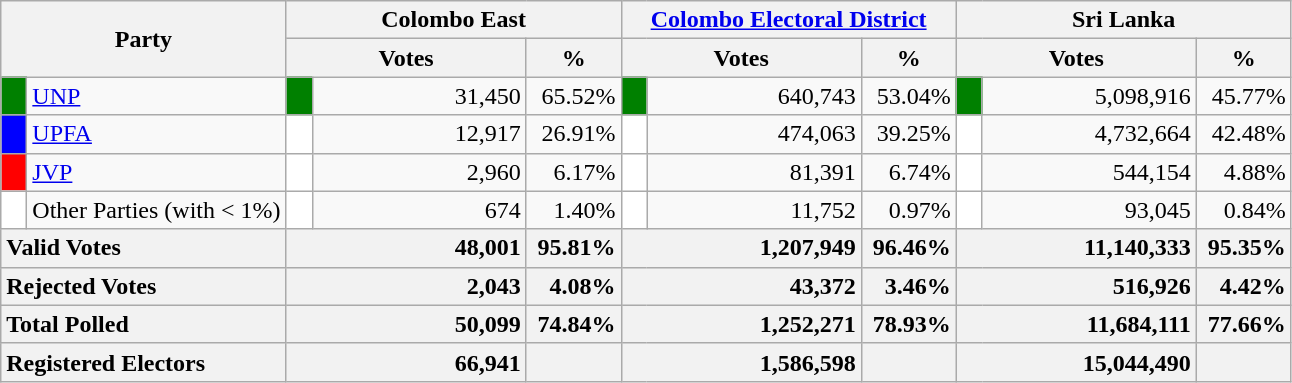<table class="wikitable">
<tr>
<th colspan="2" width="144px"rowspan="2">Party</th>
<th colspan="3" width="216px">Colombo East</th>
<th colspan="3" width="216px"><a href='#'>Colombo Electoral District</a></th>
<th colspan="3" width="216px">Sri Lanka</th>
</tr>
<tr>
<th colspan="2" width="144px">Votes</th>
<th>%</th>
<th colspan="2" width="144px">Votes</th>
<th>%</th>
<th colspan="2" width="144px">Votes</th>
<th>%</th>
</tr>
<tr>
<td style="background-color:green;" width="10px"></td>
<td style="text-align:left;"><a href='#'>UNP</a></td>
<td style="background-color:green;" width="10px"></td>
<td style="text-align:right;">31,450</td>
<td style="text-align:right;">65.52%</td>
<td style="background-color:green;" width="10px"></td>
<td style="text-align:right;">640,743</td>
<td style="text-align:right;">53.04%</td>
<td style="background-color:green;" width="10px"></td>
<td style="text-align:right;">5,098,916</td>
<td style="text-align:right;">45.77%</td>
</tr>
<tr>
<td style="background-color:blue;" width="10px"></td>
<td style="text-align:left;"><a href='#'>UPFA</a></td>
<td style="background-color:white;" width="10px"></td>
<td style="text-align:right;">12,917</td>
<td style="text-align:right;">26.91%</td>
<td style="background-color:white;" width="10px"></td>
<td style="text-align:right;">474,063</td>
<td style="text-align:right;">39.25%</td>
<td style="background-color:white;" width="10px"></td>
<td style="text-align:right;">4,732,664</td>
<td style="text-align:right;">42.48%</td>
</tr>
<tr>
<td style="background-color:red;" width="10px"></td>
<td style="text-align:left;"><a href='#'>JVP</a></td>
<td style="background-color:white;" width="10px"></td>
<td style="text-align:right;">2,960</td>
<td style="text-align:right;">6.17%</td>
<td style="background-color:white;" width="10px"></td>
<td style="text-align:right;">81,391</td>
<td style="text-align:right;">6.74%</td>
<td style="background-color:white;" width="10px"></td>
<td style="text-align:right;">544,154</td>
<td style="text-align:right;">4.88%</td>
</tr>
<tr>
<td style="background-color:white;" width="10px"></td>
<td style="text-align:left;">Other Parties (with < 1%)</td>
<td style="background-color:white;" width="10px"></td>
<td style="text-align:right;">674</td>
<td style="text-align:right;">1.40%</td>
<td style="background-color:white;" width="10px"></td>
<td style="text-align:right;">11,752</td>
<td style="text-align:right;">0.97%</td>
<td style="background-color:white;" width="10px"></td>
<td style="text-align:right;">93,045</td>
<td style="text-align:right;">0.84%</td>
</tr>
<tr>
<th colspan="2" width="144px"style="text-align:left;">Valid Votes</th>
<th style="text-align:right;"colspan="2" width="144px">48,001</th>
<th style="text-align:right;">95.81%</th>
<th style="text-align:right;"colspan="2" width="144px">1,207,949</th>
<th style="text-align:right;">96.46%</th>
<th style="text-align:right;"colspan="2" width="144px">11,140,333</th>
<th style="text-align:right;">95.35%</th>
</tr>
<tr>
<th colspan="2" width="144px"style="text-align:left;">Rejected Votes</th>
<th style="text-align:right;"colspan="2" width="144px">2,043</th>
<th style="text-align:right;">4.08%</th>
<th style="text-align:right;"colspan="2" width="144px">43,372</th>
<th style="text-align:right;">3.46%</th>
<th style="text-align:right;"colspan="2" width="144px">516,926</th>
<th style="text-align:right;">4.42%</th>
</tr>
<tr>
<th colspan="2" width="144px"style="text-align:left;">Total Polled</th>
<th style="text-align:right;"colspan="2" width="144px">50,099</th>
<th style="text-align:right;">74.84%</th>
<th style="text-align:right;"colspan="2" width="144px">1,252,271</th>
<th style="text-align:right;">78.93%</th>
<th style="text-align:right;"colspan="2" width="144px">11,684,111</th>
<th style="text-align:right;">77.66%</th>
</tr>
<tr>
<th colspan="2" width="144px"style="text-align:left;">Registered Electors</th>
<th style="text-align:right;"colspan="2" width="144px">66,941</th>
<th></th>
<th style="text-align:right;"colspan="2" width="144px">1,586,598</th>
<th></th>
<th style="text-align:right;"colspan="2" width="144px">15,044,490</th>
<th></th>
</tr>
</table>
